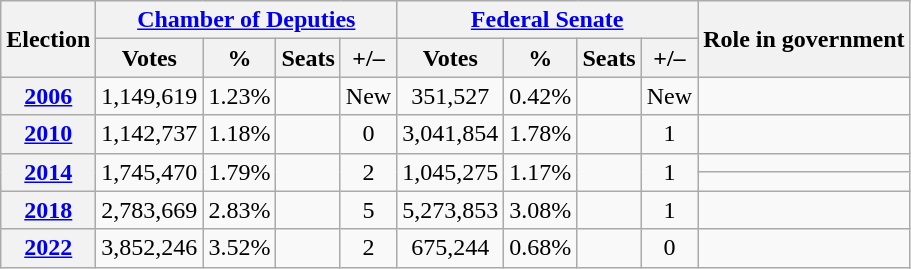<table class=wikitable style=text-align:center>
<tr>
<th rowspan="2">Election</th>
<th colspan="4"><a href='#'>Chamber of Deputies</a></th>
<th colspan="4"><a href='#'>Federal Senate</a></th>
<th rowspan="2"><strong>Role in government</strong></th>
</tr>
<tr>
<th><strong>Votes</strong></th>
<th><strong>%</strong></th>
<th><strong>Seats</strong></th>
<th>+/–</th>
<th><strong>Votes</strong></th>
<th><strong>%</strong></th>
<th><strong>Seats</strong></th>
<th>+/–</th>
</tr>
<tr>
<th><a href='#'>2006</a></th>
<td align="center">1,149,619</td>
<td align="center">1.23%</td>
<td style="text-align:center;"></td>
<td>New</td>
<td align="center">351,527</td>
<td align="center">0.42%</td>
<td style="text-align:center;"></td>
<td>New</td>
<td></td>
</tr>
<tr>
<th><a href='#'>2010</a></th>
<td align="center">1,142,737</td>
<td align="center">1.18%</td>
<td style="text-align:center;"></td>
<td> 0</td>
<td align="center">3,041,854</td>
<td align="center">1.78%</td>
<td style="text-align:center;"></td>
<td> 1</td>
<td></td>
</tr>
<tr>
<th rowspan="2"><a href='#'>2014</a></th>
<td rowspan="2" align="center">1,745,470</td>
<td rowspan="2" align="center">1.79%</td>
<td rowspan="2" style="text-align:center;"></td>
<td rowspan="2"> 2</td>
<td rowspan="2" align="center">1,045,275</td>
<td rowspan="2" align="center">1.17%</td>
<td rowspan="2" style="text-align:center;"></td>
<td rowspan="2"> 1</td>
<td></td>
</tr>
<tr>
<td></td>
</tr>
<tr>
<th><a href='#'>2018</a></th>
<td align="center">2,783,669</td>
<td align="center">2.83%</td>
<td style="text-align:center;"></td>
<td> 5</td>
<td align="center">5,273,853</td>
<td align="center">3.08%</td>
<td style="text-align:center;"></td>
<td> 1</td>
<td></td>
</tr>
<tr>
<th><a href='#'>2022</a></th>
<td align="center">3,852,246</td>
<td align="center">3.52%</td>
<td style="text-align:center;"></td>
<td> 2</td>
<td align="center">675,244</td>
<td align="center">0.68%</td>
<td style="text-align:center;"></td>
<td> 0</td>
<td></td>
</tr>
</table>
